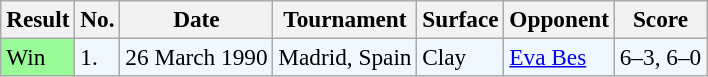<table class="sortable wikitable" style=font-size:97%>
<tr>
<th>Result</th>
<th>No.</th>
<th>Date</th>
<th>Tournament</th>
<th>Surface</th>
<th>Opponent</th>
<th>Score</th>
</tr>
<tr bgcolor="#f0f8ff">
<td style="background:#98fb98;">Win</td>
<td>1.</td>
<td>26 March 1990</td>
<td>Madrid, Spain</td>
<td>Clay</td>
<td> <a href='#'>Eva Bes</a></td>
<td>6–3, 6–0</td>
</tr>
</table>
